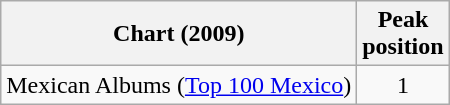<table class="wikitable sortable plainrowheaders" style="text-align:center;">
<tr>
<th scope="col">Chart (2009)</th>
<th scope="col">Peak <br> position</th>
</tr>
<tr>
<td align="left">Mexican Albums (<a href='#'>Top 100 Mexico</a>)</td>
<td style="text-align:center;">1</td>
</tr>
</table>
